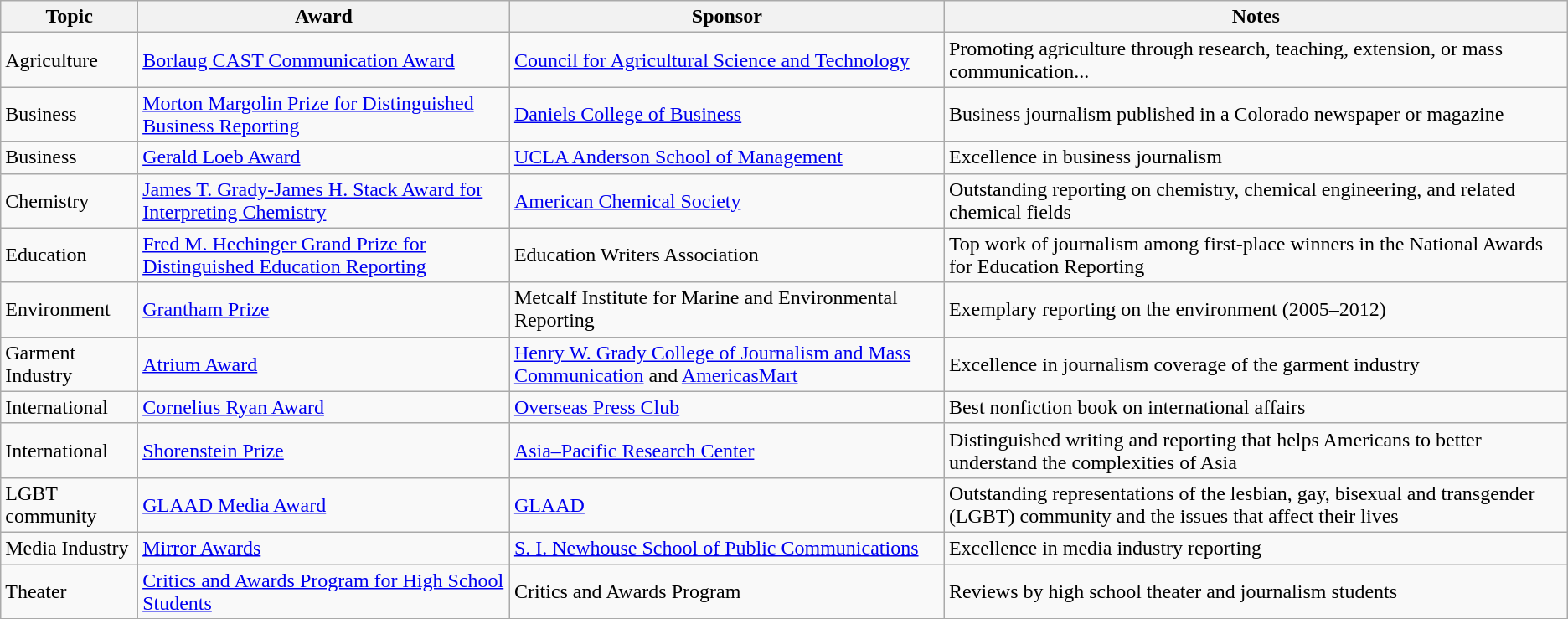<table class="wikitable sortable">
<tr>
<th>Topic</th>
<th>Award</th>
<th>Sponsor</th>
<th>Notes</th>
</tr>
<tr>
<td>Agriculture</td>
<td><a href='#'>Borlaug CAST Communication Award</a></td>
<td><a href='#'>Council for Agricultural Science and Technology</a></td>
<td>Promoting agriculture through research, teaching, extension, or mass communication...</td>
</tr>
<tr>
<td>Business</td>
<td><a href='#'>Morton Margolin Prize for Distinguished Business Reporting</a></td>
<td><a href='#'>Daniels College of Business</a></td>
<td>Business journalism published in a Colorado newspaper or magazine</td>
</tr>
<tr>
<td>Business</td>
<td><a href='#'>Gerald Loeb Award</a></td>
<td><a href='#'>UCLA Anderson School of Management</a></td>
<td>Excellence in business journalism</td>
</tr>
<tr>
<td>Chemistry</td>
<td><a href='#'>James T. Grady-James H. Stack Award for Interpreting Chemistry</a></td>
<td><a href='#'>American Chemical Society</a></td>
<td>Outstanding reporting on chemistry, chemical engineering, and related chemical fields</td>
</tr>
<tr>
<td>Education</td>
<td><a href='#'>Fred M. Hechinger Grand Prize for Distinguished Education Reporting</a></td>
<td>Education Writers Association</td>
<td>Top work of journalism among first-place winners in the National Awards for Education Reporting</td>
</tr>
<tr>
<td>Environment</td>
<td><a href='#'>Grantham Prize</a></td>
<td>Metcalf Institute for Marine and Environmental Reporting</td>
<td>Exemplary reporting on the environment (2005–2012)</td>
</tr>
<tr>
<td>Garment Industry</td>
<td><a href='#'>Atrium Award</a></td>
<td><a href='#'>Henry W. Grady College of Journalism and Mass Communication</a> and <a href='#'>AmericasMart</a></td>
<td>Excellence in journalism coverage of the garment industry</td>
</tr>
<tr>
<td>International</td>
<td><a href='#'>Cornelius Ryan Award</a></td>
<td><a href='#'>Overseas Press Club</a></td>
<td>Best nonfiction book on international affairs</td>
</tr>
<tr>
<td>International</td>
<td><a href='#'>Shorenstein Prize</a></td>
<td><a href='#'>Asia–Pacific Research Center</a></td>
<td>Distinguished writing and reporting that helps Americans to better understand the complexities of Asia</td>
</tr>
<tr>
<td>LGBT community</td>
<td><a href='#'>GLAAD Media Award</a></td>
<td><a href='#'>GLAAD</a></td>
<td>Outstanding representations of the lesbian, gay, bisexual and transgender (LGBT) community and the issues that affect their lives</td>
</tr>
<tr>
<td>Media Industry</td>
<td><a href='#'>Mirror Awards</a></td>
<td><a href='#'>S. I. Newhouse School of Public Communications</a></td>
<td>Excellence in media industry reporting</td>
</tr>
<tr>
<td>Theater</td>
<td><a href='#'>Critics and Awards Program for High School Students</a></td>
<td>Critics and Awards Program</td>
<td>Reviews by high school theater and journalism students</td>
</tr>
</table>
